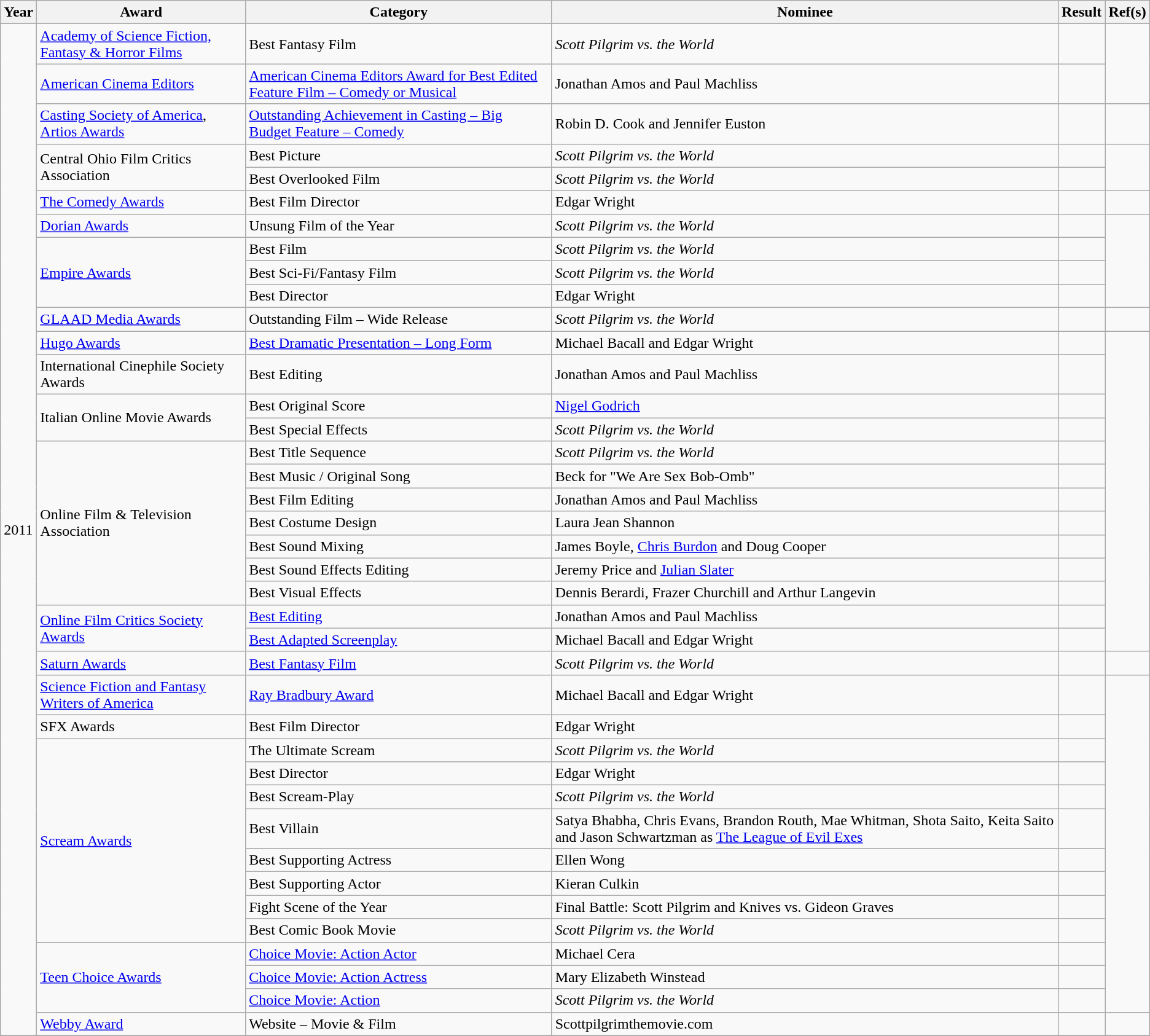<table class="wikitable">
<tr>
<th>Year</th>
<th>Award</th>
<th>Category</th>
<th>Nominee</th>
<th>Result</th>
<th>Ref(s)</th>
</tr>
<tr>
<td rowspan="39">2011</td>
<td><a href='#'>Academy of Science Fiction, Fantasy & Horror Films</a></td>
<td>Best Fantasy Film</td>
<td><em>Scott Pilgrim vs. the World</em></td>
<td></td>
<td rowspan="2"></td>
</tr>
<tr>
<td><a href='#'>American Cinema Editors</a></td>
<td><a href='#'>American Cinema Editors Award for Best Edited Feature Film – Comedy or Musical</a></td>
<td>Jonathan Amos and Paul Machliss</td>
<td></td>
</tr>
<tr>
<td><a href='#'>Casting Society of America</a>, <a href='#'>Artios Awards</a></td>
<td><a href='#'>Outstanding Achievement in Casting – Big Budget Feature – Comedy</a></td>
<td>Robin D. Cook and Jennifer Euston</td>
<td></td>
<td></td>
</tr>
<tr>
<td rowspan="2">Central Ohio Film Critics Association</td>
<td>Best Picture</td>
<td><em>Scott Pilgrim vs. the World</em></td>
<td></td>
<td rowspan="2"></td>
</tr>
<tr>
<td>Best Overlooked Film</td>
<td><em>Scott Pilgrim vs. the World</em></td>
<td></td>
</tr>
<tr>
<td><a href='#'>The Comedy Awards</a></td>
<td>Best Film Director</td>
<td>Edgar Wright</td>
<td></td>
<td></td>
</tr>
<tr>
<td><a href='#'>Dorian Awards</a></td>
<td>Unsung Film of the Year</td>
<td><em>Scott Pilgrim vs. the World</em></td>
<td></td>
<td rowspan="4"></td>
</tr>
<tr>
<td rowspan="3"><a href='#'>Empire Awards</a></td>
<td>Best Film</td>
<td><em>Scott Pilgrim vs. the World</em></td>
<td></td>
</tr>
<tr>
<td>Best Sci-Fi/Fantasy Film</td>
<td><em>Scott Pilgrim vs. the World</em></td>
<td></td>
</tr>
<tr>
<td>Best Director</td>
<td>Edgar Wright</td>
<td></td>
</tr>
<tr>
<td><a href='#'>GLAAD Media Awards</a></td>
<td>Outstanding Film – Wide Release</td>
<td><em>Scott Pilgrim vs. the World</em></td>
<td></td>
<td></td>
</tr>
<tr>
<td><a href='#'>Hugo Awards</a></td>
<td><a href='#'>Best Dramatic Presentation – Long Form</a></td>
<td>Michael Bacall and Edgar Wright</td>
<td></td>
<td rowspan="13"></td>
</tr>
<tr>
<td>International Cinephile Society Awards</td>
<td>Best Editing</td>
<td>Jonathan Amos and Paul Machliss</td>
<td></td>
</tr>
<tr>
<td rowspan="2">Italian Online Movie Awards</td>
<td>Best Original Score</td>
<td><a href='#'>Nigel Godrich</a></td>
<td></td>
</tr>
<tr>
<td>Best Special Effects</td>
<td><em>Scott Pilgrim vs. the World</em></td>
<td></td>
</tr>
<tr>
<td rowspan="7">Online Film & Television Association</td>
<td>Best Title Sequence</td>
<td><em>Scott Pilgrim vs. the World</em></td>
<td></td>
</tr>
<tr>
<td>Best Music / Original Song</td>
<td>Beck for "We Are Sex Bob-Omb"</td>
<td></td>
</tr>
<tr>
<td>Best Film Editing</td>
<td>Jonathan Amos and Paul Machliss</td>
<td></td>
</tr>
<tr>
<td>Best Costume Design</td>
<td>Laura Jean Shannon</td>
<td></td>
</tr>
<tr>
<td>Best Sound Mixing</td>
<td>James Boyle, <a href='#'>Chris Burdon</a> and Doug Cooper</td>
<td></td>
</tr>
<tr>
<td>Best Sound Effects Editing</td>
<td>Jeremy Price and <a href='#'>Julian Slater</a></td>
<td></td>
</tr>
<tr>
<td>Best Visual Effects</td>
<td>Dennis Berardi, Frazer Churchill and Arthur Langevin</td>
<td></td>
</tr>
<tr>
<td rowspan="2"><a href='#'>Online Film Critics Society Awards</a></td>
<td><a href='#'>Best Editing</a></td>
<td>Jonathan Amos and Paul Machliss</td>
<td></td>
</tr>
<tr>
<td><a href='#'>Best Adapted Screenplay</a></td>
<td>Michael Bacall and Edgar Wright</td>
<td></td>
</tr>
<tr>
<td><a href='#'>Saturn Awards</a></td>
<td><a href='#'>Best Fantasy Film</a></td>
<td><em>Scott Pilgrim vs. the World</em></td>
<td></td>
<td></td>
</tr>
<tr>
<td><a href='#'>Science Fiction and Fantasy Writers of America</a></td>
<td><a href='#'>Ray Bradbury Award</a></td>
<td>Michael Bacall and Edgar Wright</td>
<td></td>
<td rowspan="13"></td>
</tr>
<tr>
<td>SFX Awards</td>
<td>Best Film Director</td>
<td>Edgar Wright</td>
<td></td>
</tr>
<tr>
<td rowspan="8"><a href='#'>Scream Awards</a></td>
<td>The Ultimate Scream</td>
<td><em>Scott Pilgrim vs. the World</em></td>
<td></td>
</tr>
<tr>
<td>Best Director</td>
<td>Edgar Wright</td>
<td></td>
</tr>
<tr>
<td>Best Scream-Play</td>
<td><em>Scott Pilgrim vs. the World</em></td>
<td></td>
</tr>
<tr>
<td>Best Villain</td>
<td>Satya Bhabha, Chris Evans, Brandon Routh, Mae Whitman, Shota Saito, Keita Saito and Jason Schwartzman as <a href='#'>The League of Evil Exes</a></td>
<td></td>
</tr>
<tr>
<td>Best Supporting Actress</td>
<td>Ellen Wong</td>
<td></td>
</tr>
<tr>
<td>Best Supporting Actor</td>
<td>Kieran Culkin</td>
<td></td>
</tr>
<tr>
<td>Fight Scene of the Year</td>
<td>Final Battle: Scott Pilgrim and Knives vs. Gideon Graves</td>
<td></td>
</tr>
<tr>
<td>Best Comic Book Movie</td>
<td><em>Scott Pilgrim vs. the World</em></td>
<td></td>
</tr>
<tr>
<td rowspan="3"><a href='#'>Teen Choice Awards</a></td>
<td><a href='#'>Choice Movie: Action Actor</a></td>
<td>Michael Cera</td>
<td></td>
</tr>
<tr>
<td><a href='#'>Choice Movie: Action Actress</a></td>
<td>Mary Elizabeth Winstead</td>
<td></td>
</tr>
<tr>
<td><a href='#'>Choice Movie: Action</a></td>
<td><em>Scott Pilgrim vs. the World</em></td>
<td></td>
</tr>
<tr>
<td><a href='#'>Webby Award</a></td>
<td>Website – Movie & Film</td>
<td>Scottpilgrimthemovie.com</td>
<td></td>
<td></td>
</tr>
<tr>
</tr>
</table>
